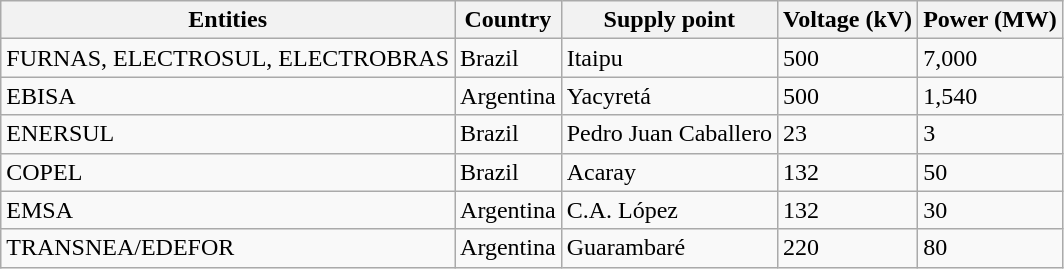<table class="wikitable">
<tr>
<th>Entities</th>
<th>Country</th>
<th>Supply point</th>
<th>Voltage (kV)</th>
<th>Power (MW)</th>
</tr>
<tr>
<td>FURNAS, ELECTROSUL, ELECTROBRAS</td>
<td>Brazil</td>
<td>Itaipu</td>
<td>500</td>
<td>7,000</td>
</tr>
<tr>
<td>EBISA</td>
<td>Argentina</td>
<td>Yacyretá</td>
<td>500</td>
<td>1,540</td>
</tr>
<tr>
<td>ENERSUL</td>
<td>Brazil</td>
<td>Pedro Juan Caballero</td>
<td>23</td>
<td>3</td>
</tr>
<tr>
<td>COPEL</td>
<td>Brazil</td>
<td>Acaray</td>
<td>132</td>
<td>50</td>
</tr>
<tr>
<td>EMSA</td>
<td>Argentina</td>
<td>C.A. López</td>
<td>132</td>
<td>30</td>
</tr>
<tr>
<td>TRANSNEA/EDEFOR</td>
<td>Argentina</td>
<td>Guarambaré</td>
<td>220</td>
<td>80</td>
</tr>
</table>
